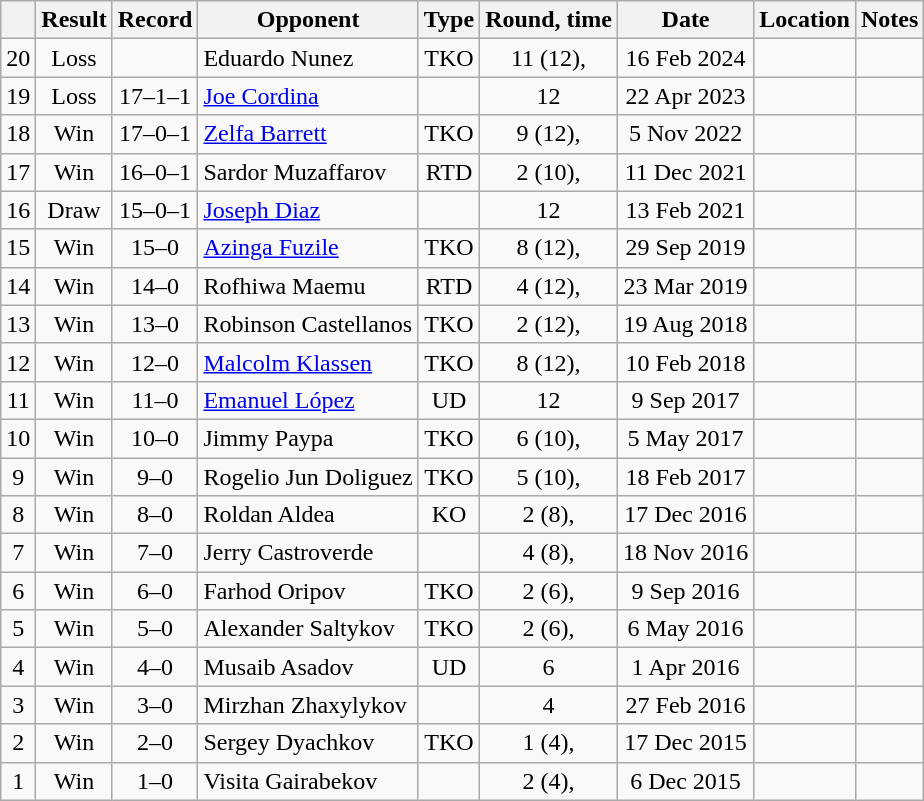<table class=wikitable style=text-align:center>
<tr>
<th></th>
<th>Result</th>
<th>Record</th>
<th>Opponent</th>
<th>Type</th>
<th>Round, time</th>
<th>Date</th>
<th>Location</th>
<th>Notes</th>
</tr>
<tr>
<td>20</td>
<td>Loss</td>
<td></td>
<td align=left>Eduardo Nunez</td>
<td>TKO</td>
<td>11 (12), </td>
<td>16 Feb 2024</td>
<td align=left></td>
<td align=left></td>
</tr>
<tr>
<td>19</td>
<td>Loss</td>
<td>17–1–1</td>
<td align=left><a href='#'>Joe Cordina</a></td>
<td></td>
<td>12</td>
<td>22 Apr 2023</td>
<td align=left></td>
<td align=left></td>
</tr>
<tr>
<td>18</td>
<td>Win</td>
<td>17–0–1</td>
<td align=left><a href='#'>Zelfa Barrett</a></td>
<td>TKO</td>
<td>9 (12), </td>
<td>5 Nov 2022</td>
<td align=left></td>
<td align=left></td>
</tr>
<tr>
<td>17</td>
<td>Win</td>
<td>16–0–1</td>
<td align=left>Sardor Muzaffarov</td>
<td>RTD</td>
<td>2 (10), </td>
<td>11 Dec 2021</td>
<td align=left></td>
<td align=left></td>
</tr>
<tr>
<td>16</td>
<td>Draw</td>
<td>15–0–1</td>
<td align=left><a href='#'>Joseph Diaz</a></td>
<td></td>
<td>12</td>
<td>13 Feb 2021</td>
<td align=left></td>
<td align=left></td>
</tr>
<tr>
<td>15</td>
<td>Win</td>
<td>15–0</td>
<td align=left><a href='#'>Azinga Fuzile</a></td>
<td>TKO</td>
<td>8 (12), </td>
<td>29 Sep 2019</td>
<td align=left></td>
<td align=left></td>
</tr>
<tr>
<td>14</td>
<td>Win</td>
<td>14–0</td>
<td align=left>Rofhiwa Maemu</td>
<td>RTD</td>
<td>4 (12), </td>
<td>23 Mar 2019</td>
<td align=left></td>
<td align=left></td>
</tr>
<tr>
<td>13</td>
<td>Win</td>
<td>13–0</td>
<td align=left>Robinson Castellanos</td>
<td>TKO</td>
<td>2 (12), </td>
<td>19 Aug 2018</td>
<td align=left></td>
<td align=left></td>
</tr>
<tr>
<td>12</td>
<td>Win</td>
<td>12–0</td>
<td align=left><a href='#'>Malcolm Klassen</a></td>
<td>TKO</td>
<td>8 (12), </td>
<td>10 Feb 2018</td>
<td align=left></td>
<td align=left></td>
</tr>
<tr>
<td>11</td>
<td>Win</td>
<td>11–0</td>
<td align=left><a href='#'>Emanuel López</a></td>
<td>UD</td>
<td>12</td>
<td>9 Sep 2017</td>
<td align=left></td>
<td align=left></td>
</tr>
<tr>
<td>10</td>
<td>Win</td>
<td>10–0</td>
<td align=left>Jimmy Paypa</td>
<td>TKO</td>
<td>6 (10), </td>
<td>5 May 2017</td>
<td align=left></td>
<td align=left></td>
</tr>
<tr>
<td>9</td>
<td>Win</td>
<td>9–0</td>
<td align=left>Rogelio Jun Doliguez</td>
<td>TKO</td>
<td>5 (10), </td>
<td>18 Feb 2017</td>
<td align=left></td>
<td align=left></td>
</tr>
<tr>
<td>8</td>
<td>Win</td>
<td>8–0</td>
<td align=left>Roldan Aldea</td>
<td>KO</td>
<td>2 (8), </td>
<td>17 Dec 2016</td>
<td align=left></td>
<td align=left></td>
</tr>
<tr>
<td>7</td>
<td>Win</td>
<td>7–0</td>
<td align=left>Jerry Castroverde</td>
<td></td>
<td>4 (8), </td>
<td>18 Nov 2016</td>
<td align=left></td>
<td align=left></td>
</tr>
<tr>
<td>6</td>
<td>Win</td>
<td>6–0</td>
<td align=left>Farhod Oripov</td>
<td>TKO</td>
<td>2 (6), </td>
<td>9 Sep 2016</td>
<td align=left></td>
<td align=left></td>
</tr>
<tr>
<td>5</td>
<td>Win</td>
<td>5–0</td>
<td align=left>Alexander Saltykov</td>
<td>TKO</td>
<td>2 (6), </td>
<td>6 May 2016</td>
<td align=left></td>
<td align=left></td>
</tr>
<tr>
<td>4</td>
<td>Win</td>
<td>4–0</td>
<td align=left>Musaib Asadov</td>
<td>UD</td>
<td>6</td>
<td>1 Apr 2016</td>
<td align=left></td>
<td align=left></td>
</tr>
<tr>
<td>3</td>
<td>Win</td>
<td>3–0</td>
<td align=left>Mirzhan Zhaxylykov</td>
<td></td>
<td>4</td>
<td>27 Feb 2016</td>
<td align=left></td>
<td align=left></td>
</tr>
<tr>
<td>2</td>
<td>Win</td>
<td>2–0</td>
<td align=left>Sergey Dyachkov</td>
<td>TKO</td>
<td>1 (4), </td>
<td>17 Dec 2015</td>
<td align=left></td>
<td align=left></td>
</tr>
<tr>
<td>1</td>
<td>Win</td>
<td>1–0</td>
<td align=left>Visita Gairabekov</td>
<td></td>
<td>2 (4), </td>
<td>6 Dec 2015</td>
<td align=left></td>
<td align=left></td>
</tr>
</table>
